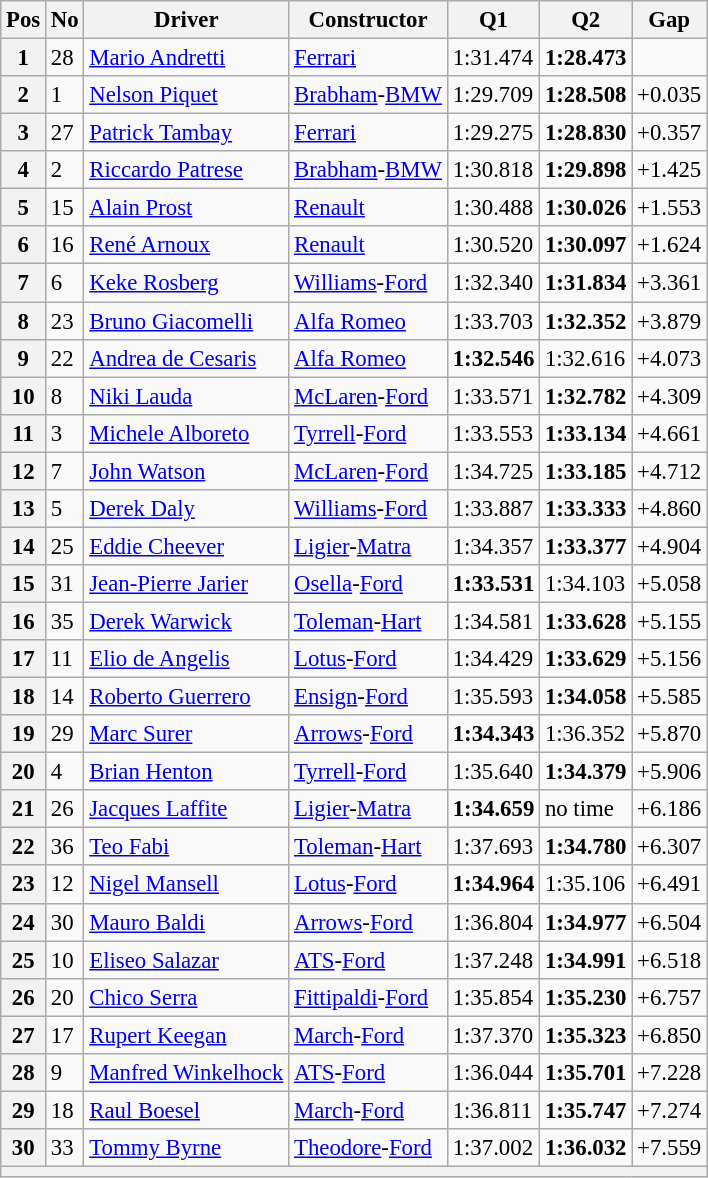<table class="wikitable sortable" style="font-size: 95%;">
<tr>
<th>Pos</th>
<th>No</th>
<th>Driver</th>
<th>Constructor</th>
<th>Q1</th>
<th>Q2</th>
<th>Gap</th>
</tr>
<tr>
<th>1</th>
<td>28</td>
<td> <a href='#'>Mario Andretti</a></td>
<td><a href='#'>Ferrari</a></td>
<td>1:31.474</td>
<td><strong>1:28.473</strong></td>
<td></td>
</tr>
<tr>
<th>2</th>
<td>1</td>
<td> <a href='#'>Nelson Piquet</a></td>
<td><a href='#'>Brabham</a>-<a href='#'>BMW</a></td>
<td>1:29.709</td>
<td><strong>1:28.508</strong></td>
<td>+0.035</td>
</tr>
<tr>
<th>3</th>
<td>27</td>
<td> <a href='#'>Patrick Tambay</a></td>
<td><a href='#'>Ferrari</a></td>
<td>1:29.275</td>
<td><strong>1:28.830</strong></td>
<td>+0.357</td>
</tr>
<tr>
<th>4</th>
<td>2</td>
<td> <a href='#'>Riccardo Patrese</a></td>
<td><a href='#'>Brabham</a>-<a href='#'>BMW</a></td>
<td>1:30.818</td>
<td><strong>1:29.898</strong></td>
<td>+1.425</td>
</tr>
<tr>
<th>5</th>
<td>15</td>
<td> <a href='#'>Alain Prost</a></td>
<td><a href='#'>Renault</a></td>
<td>1:30.488</td>
<td><strong>1:30.026</strong></td>
<td>+1.553</td>
</tr>
<tr>
<th>6</th>
<td>16</td>
<td> <a href='#'>René Arnoux</a></td>
<td><a href='#'>Renault</a></td>
<td>1:30.520</td>
<td><strong>1:30.097</strong></td>
<td>+1.624</td>
</tr>
<tr>
<th>7</th>
<td>6</td>
<td> <a href='#'>Keke Rosberg</a></td>
<td><a href='#'>Williams</a>-<a href='#'>Ford</a></td>
<td>1:32.340</td>
<td><strong>1:31.834</strong></td>
<td>+3.361</td>
</tr>
<tr>
<th>8</th>
<td>23</td>
<td> <a href='#'>Bruno Giacomelli</a></td>
<td><a href='#'>Alfa Romeo</a></td>
<td>1:33.703</td>
<td><strong>1:32.352</strong></td>
<td>+3.879</td>
</tr>
<tr>
<th>9</th>
<td>22</td>
<td> <a href='#'>Andrea de Cesaris</a></td>
<td><a href='#'>Alfa Romeo</a></td>
<td><strong>1:32.546</strong></td>
<td>1:32.616</td>
<td>+4.073</td>
</tr>
<tr>
<th>10</th>
<td>8</td>
<td> <a href='#'>Niki Lauda</a></td>
<td><a href='#'>McLaren</a>-<a href='#'>Ford</a></td>
<td>1:33.571</td>
<td><strong>1:32.782</strong></td>
<td>+4.309</td>
</tr>
<tr>
<th>11</th>
<td>3</td>
<td> <a href='#'>Michele Alboreto</a></td>
<td><a href='#'>Tyrrell</a>-<a href='#'>Ford</a></td>
<td>1:33.553</td>
<td><strong>1:33.134</strong></td>
<td>+4.661</td>
</tr>
<tr>
<th>12</th>
<td>7</td>
<td> <a href='#'>John Watson</a></td>
<td><a href='#'>McLaren</a>-<a href='#'>Ford</a></td>
<td>1:34.725</td>
<td><strong>1:33.185</strong></td>
<td>+4.712</td>
</tr>
<tr>
<th>13</th>
<td>5</td>
<td> <a href='#'>Derek Daly</a></td>
<td><a href='#'>Williams</a>-<a href='#'>Ford</a></td>
<td>1:33.887</td>
<td><strong>1:33.333</strong></td>
<td>+4.860</td>
</tr>
<tr>
<th>14</th>
<td>25</td>
<td> <a href='#'>Eddie Cheever</a></td>
<td><a href='#'>Ligier</a>-<a href='#'>Matra</a></td>
<td>1:34.357</td>
<td><strong>1:33.377</strong></td>
<td>+4.904</td>
</tr>
<tr>
<th>15</th>
<td>31</td>
<td> <a href='#'>Jean-Pierre Jarier</a></td>
<td><a href='#'>Osella</a>-<a href='#'>Ford</a></td>
<td><strong>1:33.531</strong></td>
<td>1:34.103</td>
<td>+5.058</td>
</tr>
<tr>
<th>16</th>
<td>35</td>
<td> <a href='#'>Derek Warwick</a></td>
<td><a href='#'>Toleman</a>-<a href='#'>Hart</a></td>
<td>1:34.581</td>
<td><strong>1:33.628</strong></td>
<td>+5.155</td>
</tr>
<tr>
<th>17</th>
<td>11</td>
<td> <a href='#'>Elio de Angelis</a></td>
<td><a href='#'>Lotus</a>-<a href='#'>Ford</a></td>
<td>1:34.429</td>
<td><strong>1:33.629</strong></td>
<td>+5.156</td>
</tr>
<tr>
<th>18</th>
<td>14</td>
<td> <a href='#'>Roberto Guerrero</a></td>
<td><a href='#'>Ensign</a>-<a href='#'>Ford</a></td>
<td>1:35.593</td>
<td><strong>1:34.058</strong></td>
<td>+5.585</td>
</tr>
<tr>
<th>19</th>
<td>29</td>
<td> <a href='#'>Marc Surer</a></td>
<td><a href='#'>Arrows</a>-<a href='#'>Ford</a></td>
<td><strong>1:34.343</strong></td>
<td>1:36.352</td>
<td>+5.870</td>
</tr>
<tr>
<th>20</th>
<td>4</td>
<td> <a href='#'>Brian Henton</a></td>
<td><a href='#'>Tyrrell</a>-<a href='#'>Ford</a></td>
<td>1:35.640</td>
<td><strong>1:34.379</strong></td>
<td>+5.906</td>
</tr>
<tr>
<th>21</th>
<td>26</td>
<td> <a href='#'>Jacques Laffite</a></td>
<td><a href='#'>Ligier</a>-<a href='#'>Matra</a></td>
<td><strong>1:34.659</strong></td>
<td>no time</td>
<td>+6.186</td>
</tr>
<tr>
<th>22</th>
<td>36</td>
<td> <a href='#'>Teo Fabi</a></td>
<td><a href='#'>Toleman</a>-<a href='#'>Hart</a></td>
<td>1:37.693</td>
<td><strong>1:34.780</strong></td>
<td>+6.307</td>
</tr>
<tr>
<th>23</th>
<td>12</td>
<td> <a href='#'>Nigel Mansell</a></td>
<td><a href='#'>Lotus</a>-<a href='#'>Ford</a></td>
<td><strong>1:34.964</strong></td>
<td>1:35.106</td>
<td>+6.491</td>
</tr>
<tr>
<th>24</th>
<td>30</td>
<td> <a href='#'>Mauro Baldi</a></td>
<td><a href='#'>Arrows</a>-<a href='#'>Ford</a></td>
<td>1:36.804</td>
<td><strong>1:34.977</strong></td>
<td>+6.504</td>
</tr>
<tr>
<th>25</th>
<td>10</td>
<td> <a href='#'>Eliseo Salazar</a></td>
<td><a href='#'>ATS</a>-<a href='#'>Ford</a></td>
<td>1:37.248</td>
<td><strong>1:34.991</strong></td>
<td>+6.518</td>
</tr>
<tr>
<th>26</th>
<td>20</td>
<td> <a href='#'>Chico Serra</a></td>
<td><a href='#'>Fittipaldi</a>-<a href='#'>Ford</a></td>
<td>1:35.854</td>
<td><strong>1:35.230</strong></td>
<td>+6.757</td>
</tr>
<tr>
<th>27</th>
<td>17</td>
<td> <a href='#'>Rupert Keegan</a></td>
<td><a href='#'>March</a>-<a href='#'>Ford</a></td>
<td>1:37.370</td>
<td><strong>1:35.323</strong></td>
<td>+6.850</td>
</tr>
<tr>
<th>28</th>
<td>9</td>
<td> <a href='#'>Manfred Winkelhock</a></td>
<td><a href='#'>ATS</a>-<a href='#'>Ford</a></td>
<td>1:36.044</td>
<td><strong>1:35.701</strong></td>
<td>+7.228</td>
</tr>
<tr>
<th>29</th>
<td>18</td>
<td> <a href='#'>Raul Boesel</a></td>
<td><a href='#'>March</a>-<a href='#'>Ford</a></td>
<td>1:36.811</td>
<td><strong>1:35.747</strong></td>
<td>+7.274</td>
</tr>
<tr>
<th>30</th>
<td>33</td>
<td> <a href='#'>Tommy Byrne</a></td>
<td><a href='#'>Theodore</a>-<a href='#'>Ford</a></td>
<td>1:37.002</td>
<td><strong>1:36.032</strong></td>
<td>+7.559</td>
</tr>
<tr>
<th colspan="7"></th>
</tr>
</table>
